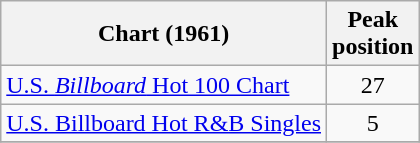<table class="wikitable">
<tr>
<th align="left">Chart (1961)</th>
<th align="center">Peak<br>position</th>
</tr>
<tr>
<td align="left"><a href='#'>U.S. <em>Billboard</em> Hot 100 Chart</a></td>
<td align="center">27</td>
</tr>
<tr>
<td align="left"><a href='#'>U.S. Billboard Hot R&B Singles</a></td>
<td align="center">5</td>
</tr>
<tr>
</tr>
</table>
